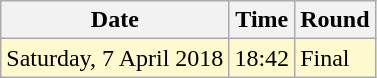<table class="wikitable">
<tr>
<th>Date</th>
<th>Time</th>
<th>Round</th>
</tr>
<tr>
<td style=background:lemonchiffon>Saturday, 7 April 2018</td>
<td style=background:lemonchiffon>18:42</td>
<td style=background:lemonchiffon>Final</td>
</tr>
</table>
